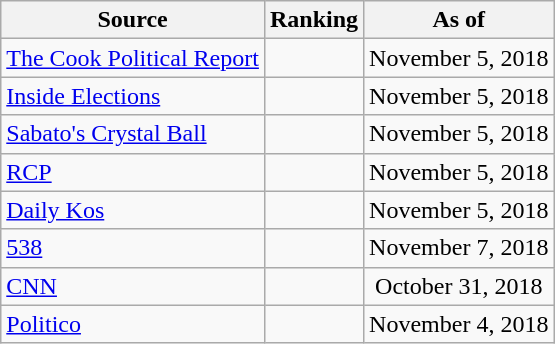<table class="wikitable" style="text-align:center">
<tr>
<th>Source</th>
<th>Ranking</th>
<th>As of</th>
</tr>
<tr>
<td align=left><a href='#'>The Cook Political Report</a></td>
<td></td>
<td>November 5, 2018</td>
</tr>
<tr>
<td align=left><a href='#'>Inside Elections</a></td>
<td></td>
<td>November 5, 2018</td>
</tr>
<tr>
<td align=left><a href='#'>Sabato's Crystal Ball</a></td>
<td></td>
<td>November 5, 2018</td>
</tr>
<tr>
<td align="left"><a href='#'>RCP</a></td>
<td></td>
<td>November 5, 2018</td>
</tr>
<tr>
<td align="left"><a href='#'>Daily Kos</a></td>
<td></td>
<td>November 5, 2018</td>
</tr>
<tr>
<td align="left"><a href='#'>538</a></td>
<td></td>
<td>November 7, 2018</td>
</tr>
<tr>
<td align="left"><a href='#'>CNN</a></td>
<td></td>
<td>October 31, 2018</td>
</tr>
<tr>
<td align="left"><a href='#'>Politico</a></td>
<td></td>
<td>November 4, 2018</td>
</tr>
</table>
